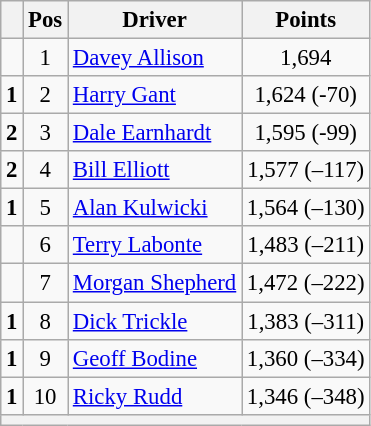<table class="wikitable" style="font-size: 95%;">
<tr>
<th></th>
<th>Pos</th>
<th>Driver</th>
<th>Points</th>
</tr>
<tr>
<td align="left"></td>
<td style="text-align:center;">1</td>
<td><a href='#'>Davey Allison</a></td>
<td style="text-align:center;">1,694</td>
</tr>
<tr>
<td align="left"> <strong>1</strong></td>
<td style="text-align:center;">2</td>
<td><a href='#'>Harry Gant</a></td>
<td style="text-align:center;">1,624 (-70)</td>
</tr>
<tr>
<td align="left"> <strong>2</strong></td>
<td style="text-align:center;">3</td>
<td><a href='#'>Dale Earnhardt</a></td>
<td style="text-align:center;">1,595 (-99)</td>
</tr>
<tr>
<td align="left"> <strong>2</strong></td>
<td style="text-align:center;">4</td>
<td><a href='#'>Bill Elliott</a></td>
<td style="text-align:center;">1,577 (–117)</td>
</tr>
<tr>
<td align="left"> <strong>1</strong></td>
<td style="text-align:center;">5</td>
<td><a href='#'>Alan Kulwicki</a></td>
<td style="text-align:center;">1,564 (–130)</td>
</tr>
<tr>
<td align="left"></td>
<td style="text-align:center;">6</td>
<td><a href='#'>Terry Labonte</a></td>
<td style="text-align:center;">1,483 (–211)</td>
</tr>
<tr>
<td align="left"></td>
<td style="text-align:center;">7</td>
<td><a href='#'>Morgan Shepherd</a></td>
<td style="text-align:center;">1,472 (–222)</td>
</tr>
<tr>
<td align="left"> <strong>1</strong></td>
<td style="text-align:center;">8</td>
<td><a href='#'>Dick Trickle</a></td>
<td style="text-align:center;">1,383 (–311)</td>
</tr>
<tr>
<td align="left"> <strong>1</strong></td>
<td style="text-align:center;">9</td>
<td><a href='#'>Geoff Bodine</a></td>
<td style="text-align:center;">1,360 (–334)</td>
</tr>
<tr>
<td align="left"> <strong>1</strong></td>
<td style="text-align:center;">10</td>
<td><a href='#'>Ricky Rudd</a></td>
<td style="text-align:center;">1,346 (–348)</td>
</tr>
<tr class="sortbottom">
<th colspan="9"></th>
</tr>
</table>
